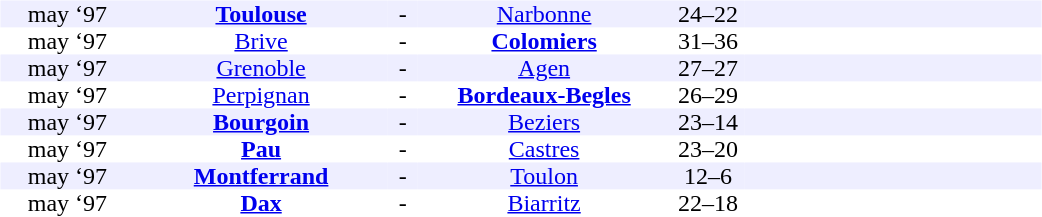<table width=700>
<tr>
<td width=700 valign="top"><br><table border=0 cellspacing=0 cellpadding=0 style="font-size: 100%; border-collapse: collapse;" width=100%>
<tr align=center bgcolor=#EEEEFF>
<td width=90>may ‘97</td>
<td width=170><strong><a href='#'>Toulouse</a></strong></td>
<td width=20>-</td>
<td width=170><a href='#'>Narbonne</a></td>
<td width=50>24–22</td>
<td width=200></td>
</tr>
<tr align=center bgcolor=#FFFFFF>
<td width=90>may ‘97</td>
<td width=170><a href='#'>Brive</a></td>
<td width=20>-</td>
<td width=170><strong><a href='#'>Colomiers</a></strong></td>
<td width=50>31–36</td>
<td width=200></td>
</tr>
<tr align=center bgcolor=#EEEEFF>
<td width=90>may ‘97</td>
<td width=170><a href='#'>Grenoble</a></td>
<td width=20>-</td>
<td width=170><a href='#'>Agen</a></td>
<td width=50>27–27</td>
<td width=200></td>
</tr>
<tr align=center bgcolor=#FFFFFF>
<td width=90>may ‘97</td>
<td width=170><a href='#'>Perpignan</a></td>
<td width=20>-</td>
<td width=170><strong><a href='#'>Bordeaux-Begles</a></strong></td>
<td width=50>26–29</td>
<td width=200></td>
</tr>
<tr align=center bgcolor=#EEEEFF>
<td width=90>may ‘97</td>
<td width=170><strong><a href='#'>Bourgoin</a></strong></td>
<td width=20>-</td>
<td width=170><a href='#'>Beziers</a></td>
<td width=50>23–14</td>
<td width=200></td>
</tr>
<tr align=center bgcolor=#FFFFFF>
<td width=90>may ‘97</td>
<td width=170><strong><a href='#'>Pau</a></strong></td>
<td width=20>-</td>
<td width=170><a href='#'>Castres</a></td>
<td width=50>23–20</td>
<td width=200></td>
</tr>
<tr align=center bgcolor=#EEEEFF>
<td width=90>may ‘97</td>
<td width=170><strong><a href='#'>Montferrand</a></strong></td>
<td width=20>-</td>
<td width=170><a href='#'>Toulon</a></td>
<td width=50>12–6</td>
<td width=200></td>
</tr>
<tr align=center bgcolor=#FFFFFF>
<td width=90>may ‘97</td>
<td width=170><strong><a href='#'>Dax</a></strong></td>
<td width=20>-</td>
<td width=170><a href='#'>Biarritz</a></td>
<td width=50>22–18</td>
<td width=200></td>
</tr>
</table>
</td>
</tr>
</table>
